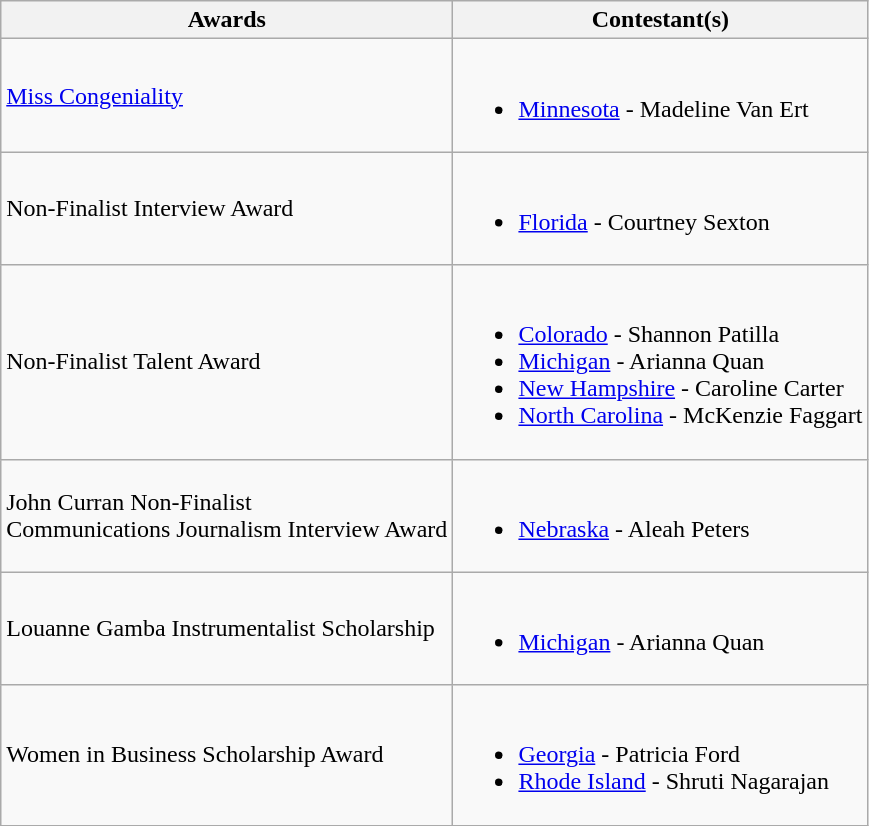<table class="wikitable">
<tr>
<th>Awards</th>
<th>Contestant(s)</th>
</tr>
<tr>
<td><a href='#'>Miss Congeniality</a></td>
<td><br><ul><li><a href='#'>Minnesota</a> - Madeline Van Ert</li></ul></td>
</tr>
<tr>
<td>Non-Finalist Interview Award</td>
<td><br><ul><li><a href='#'>Florida</a> - Courtney Sexton</li></ul></td>
</tr>
<tr>
<td>Non-Finalist Talent Award</td>
<td><br><ul><li><a href='#'>Colorado</a> - Shannon Patilla</li><li><a href='#'>Michigan</a> - Arianna Quan</li><li><a href='#'>New Hampshire</a> - Caroline Carter</li><li><a href='#'>North Carolina</a> - McKenzie Faggart</li></ul></td>
</tr>
<tr>
<td>John Curran Non-Finalist<br>Communications Journalism Interview Award</td>
<td><br><ul><li><a href='#'>Nebraska</a> - Aleah Peters</li></ul></td>
</tr>
<tr>
<td>Louanne Gamba Instrumentalist Scholarship</td>
<td><br><ul><li><a href='#'>Michigan</a> - Arianna Quan</li></ul></td>
</tr>
<tr>
<td>Women in Business Scholarship Award</td>
<td><br><ul><li><a href='#'>Georgia</a> - Patricia Ford</li><li><a href='#'>Rhode Island</a> - Shruti Nagarajan</li></ul></td>
</tr>
</table>
